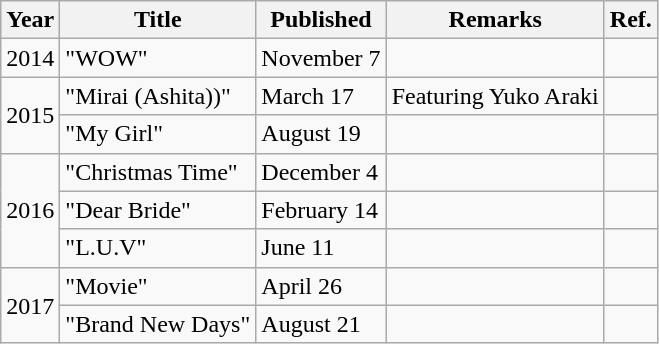<table class="wikitable">
<tr>
<th>Year</th>
<th>Title</th>
<th>Published</th>
<th>Remarks</th>
<th>Ref.</th>
</tr>
<tr>
<td>2014</td>
<td>"WOW"</td>
<td>November 7</td>
<td></td>
<td></td>
</tr>
<tr>
<td rowspan=2>2015</td>
<td>"Mirai (Ashita))"</td>
<td>March 17</td>
<td>Featuring Yuko Araki</td>
<td></td>
</tr>
<tr>
<td>"My Girl"</td>
<td>August 19</td>
<td></td>
<td></td>
</tr>
<tr>
<td rowspan=3>2016</td>
<td>"Christmas Time"</td>
<td>December 4</td>
<td></td>
<td></td>
</tr>
<tr>
<td>"Dear Bride"</td>
<td>February 14</td>
<td></td>
<td></td>
</tr>
<tr>
<td>"L.U.V"</td>
<td>June 11</td>
<td></td>
<td></td>
</tr>
<tr>
<td rowspan=2>2017</td>
<td>"Movie"</td>
<td>April 26</td>
<td></td>
<td></td>
</tr>
<tr>
<td>"Brand New Days"</td>
<td>August 21</td>
<td></td>
<td></td>
</tr>
</table>
